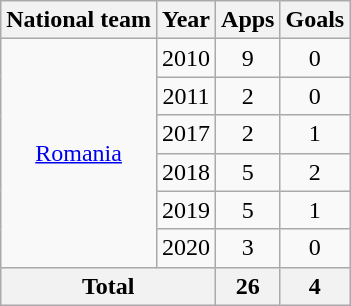<table class="wikitable" style="text-align:center">
<tr>
<th>National team</th>
<th>Year</th>
<th>Apps</th>
<th>Goals</th>
</tr>
<tr>
<td rowspan="6"><a href='#'>Romania</a></td>
<td>2010</td>
<td>9</td>
<td>0</td>
</tr>
<tr>
<td>2011</td>
<td>2</td>
<td>0</td>
</tr>
<tr>
<td>2017</td>
<td>2</td>
<td>1</td>
</tr>
<tr>
<td>2018</td>
<td>5</td>
<td>2</td>
</tr>
<tr>
<td>2019</td>
<td>5</td>
<td>1</td>
</tr>
<tr>
<td>2020</td>
<td>3</td>
<td>0</td>
</tr>
<tr>
<th colspan="2">Total</th>
<th>26</th>
<th>4</th>
</tr>
</table>
